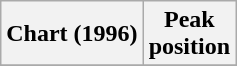<table class="wikitable sortable plainrowheaders" style="text-align:center">
<tr>
<th>Chart (1996)</th>
<th>Peak<br>position</th>
</tr>
<tr>
</tr>
</table>
